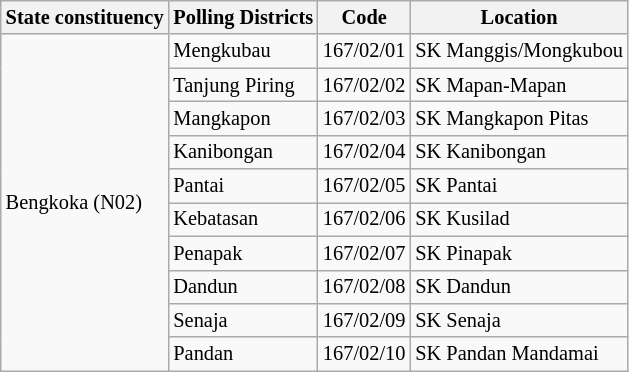<table class="wikitable sortable mw-collapsible" style="white-space:nowrap;font-size:85%">
<tr>
<th>State constituency</th>
<th>Polling Districts</th>
<th>Code</th>
<th>Location</th>
</tr>
<tr>
<td rowspan="10">Bengkoka (N02)</td>
<td>Mengkubau</td>
<td>167/02/01</td>
<td>SK Manggis/Mongkubou</td>
</tr>
<tr>
<td>Tanjung Piring</td>
<td>167/02/02</td>
<td>SK Mapan-Mapan</td>
</tr>
<tr>
<td>Mangkapon</td>
<td>167/02/03</td>
<td>SK Mangkapon Pitas</td>
</tr>
<tr>
<td>Kanibongan</td>
<td>167/02/04</td>
<td>SK Kanibongan</td>
</tr>
<tr>
<td>Pantai</td>
<td>167/02/05</td>
<td>SK Pantai</td>
</tr>
<tr>
<td>Kebatasan</td>
<td>167/02/06</td>
<td>SK Kusilad</td>
</tr>
<tr>
<td>Penapak</td>
<td>167/02/07</td>
<td>SK Pinapak</td>
</tr>
<tr>
<td>Dandun</td>
<td>167/02/08</td>
<td>SK Dandun</td>
</tr>
<tr>
<td>Senaja</td>
<td>167/02/09</td>
<td>SK Senaja</td>
</tr>
<tr>
<td>Pandan</td>
<td>167/02/10</td>
<td>SK Pandan Mandamai</td>
</tr>
</table>
